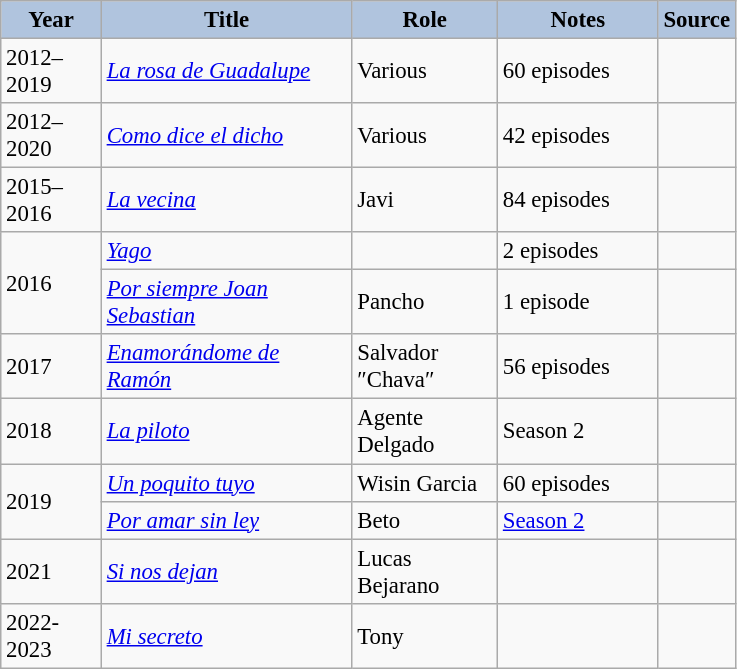<table class="wikitable sortable plainrowheaders" style="width=95%; font-size: 95%;">
<tr>
<th style="background:#b0c4de; width:60px;">Year</th>
<th style="background:#b0c4de; width:160px;">Title</th>
<th style="background:#b0c4de; width:90px;">Role</th>
<th style="background:#b0c4de;  width:100px;">Notes</th>
<th style="background:#b0c4de;  width:30px;">Source</th>
</tr>
<tr>
<td>2012–2019</td>
<td><em><a href='#'>La rosa de Guadalupe</a></em></td>
<td>Various</td>
<td>60 episodes</td>
<td></td>
</tr>
<tr>
<td>2012–2020</td>
<td><em><a href='#'>Como dice el dicho</a></em></td>
<td>Various</td>
<td>42 episodes</td>
<td></td>
</tr>
<tr>
<td>2015–2016</td>
<td><em><a href='#'>La vecina</a></em></td>
<td>Javi</td>
<td>84 episodes</td>
<td></td>
</tr>
<tr>
<td rowspan=2>2016</td>
<td><em><a href='#'>Yago</a></em></td>
<td></td>
<td>2 episodes</td>
<td></td>
</tr>
<tr>
<td><em><a href='#'>Por siempre Joan Sebastian</a></em></td>
<td>Pancho</td>
<td>1 episode</td>
<td></td>
</tr>
<tr>
<td>2017</td>
<td><em><a href='#'>Enamorándome de Ramón</a></em></td>
<td>Salvador ″Chava″</td>
<td>56 episodes</td>
<td></td>
</tr>
<tr>
<td>2018</td>
<td><em><a href='#'>La piloto</a></em></td>
<td>Agente Delgado</td>
<td>Season 2</td>
<td></td>
</tr>
<tr>
<td rowspan=2>2019</td>
<td><em><a href='#'>Un poquito tuyo</a></em></td>
<td>Wisin Garcia</td>
<td>60 episodes</td>
<td></td>
</tr>
<tr>
<td><em><a href='#'>Por amar sin ley</a></em></td>
<td>Beto</td>
<td><a href='#'>Season 2</a></td>
<td></td>
</tr>
<tr>
<td rowspan=1>2021</td>
<td><em><a href='#'>Si nos dejan</a></em></td>
<td>Lucas Bejarano</td>
<td></td>
<td></td>
</tr>
<tr>
<td>2022-2023</td>
<td><em><a href='#'>Mi secreto</a></em></td>
<td>Tony</td>
<td></td>
<td></td>
</tr>
</table>
